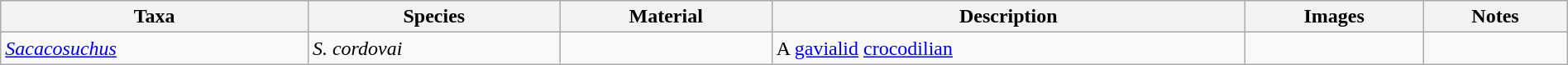<table class="wikitable"  style="margin:auto; width:100%;">
<tr>
<th>Taxa</th>
<th>Species</th>
<th>Material</th>
<th>Description</th>
<th>Images</th>
<th class=unsortable>Notes</th>
</tr>
<tr>
<td><em><a href='#'>Sacacosuchus</a></em></td>
<td><em>S. cordovai</em></td>
<td></td>
<td>A <a href='#'>gavialid</a> <a href='#'>crocodilian</a></td>
<td></td>
<td></td>
</tr>
</table>
